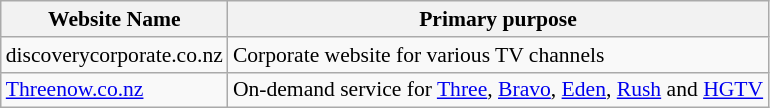<table class="wikitable" style="font-size: 90%;">
<tr>
<th>Website Name</th>
<th>Primary purpose</th>
</tr>
<tr>
<td>discoverycorporate.co.nz</td>
<td>Corporate website for various TV channels</td>
</tr>
<tr>
<td><a href='#'>Threenow.co.nz</a></td>
<td>On-demand service for <a href='#'>Three</a>, <a href='#'>Bravo</a>, <a href='#'>Eden</a>, <a href='#'>Rush</a> and <a href='#'>HGTV</a></td>
</tr>
</table>
